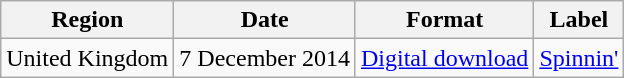<table class=wikitable>
<tr>
<th>Region</th>
<th>Date</th>
<th>Format</th>
<th>Label</th>
</tr>
<tr>
<td>United Kingdom</td>
<td>7 December 2014</td>
<td><a href='#'>Digital download</a></td>
<td><a href='#'>Spinnin'</a></td>
</tr>
</table>
